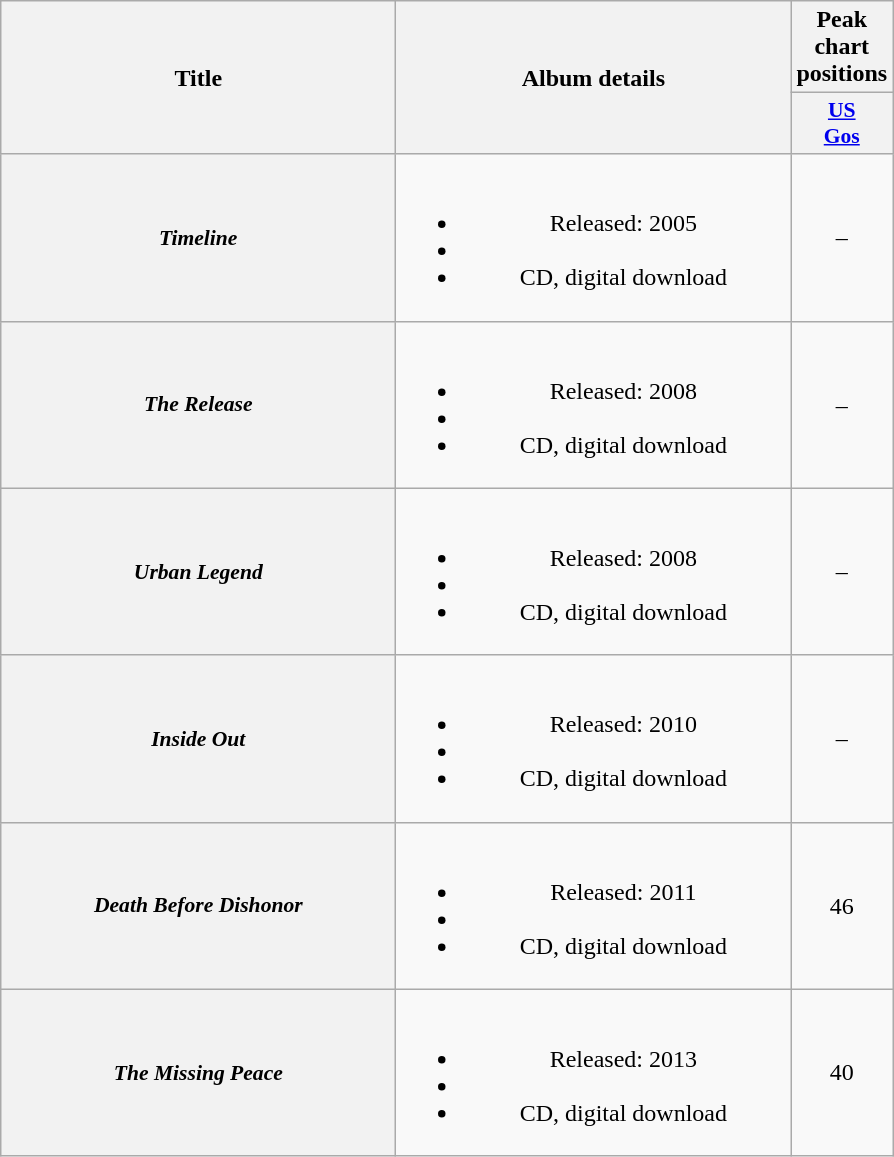<table class="wikitable plainrowheaders" style="text-align:center;">
<tr>
<th scope="col" rowspan="2" style="width:16em;">Title</th>
<th scope="col" rowspan="2" style="width:16em;">Album details</th>
<th scope="col" colspan="1">Peak chart positions</th>
</tr>
<tr>
<th style="width:3em; font-size:90%"><a href='#'>US<br>Gos</a></th>
</tr>
<tr>
<th style="width:3em; font-size:90%"><em>Timeline</em></th>
<td><br><ul><li>Released: 2005</li><li></li><li>CD, digital download</li></ul></td>
<td>–</td>
</tr>
<tr>
<th style="width:3em; font-size:90%"><em>The Release</em></th>
<td><br><ul><li>Released: 2008</li><li></li><li>CD, digital download</li></ul></td>
<td>–</td>
</tr>
<tr>
<th style="width:3em; font-size:90%"><em>Urban Legend</em></th>
<td><br><ul><li>Released: 2008</li><li></li><li>CD, digital download</li></ul></td>
<td>–</td>
</tr>
<tr>
<th style="width:3em; font-size:90%"><em>Inside Out</em></th>
<td><br><ul><li>Released: 2010</li><li></li><li>CD, digital download</li></ul></td>
<td>–</td>
</tr>
<tr>
<th style="width:3em; font-size:90%"><em>Death Before Dishonor</em></th>
<td><br><ul><li>Released: 2011</li><li></li><li>CD, digital download</li></ul></td>
<td>46</td>
</tr>
<tr>
<th style="width:3em; font-size:90%"><em>The Missing Peace</em></th>
<td><br><ul><li>Released: 2013</li><li></li><li>CD, digital download</li></ul></td>
<td>40</td>
</tr>
</table>
